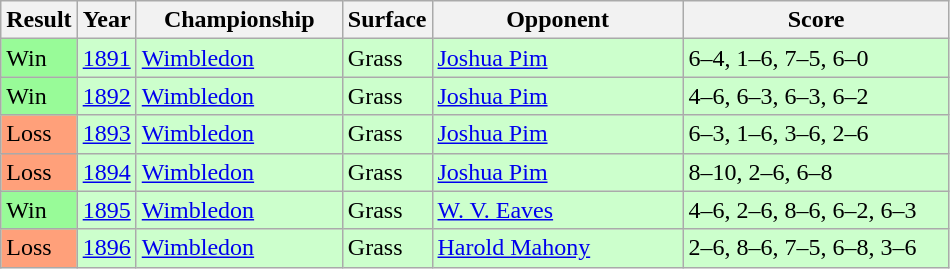<table class='sortable wikitable'>
<tr>
<th style="width:40px">Result</th>
<th style="width:30px">Year</th>
<th style="width:130px">Championship</th>
<th style="width:50px">Surface</th>
<th style="width:160px">Opponent</th>
<th style="width:170px" class="unsortable">Score</th>
</tr>
<tr style="background:#cfc;">
<td style="background:#98fb98;">Win</td>
<td><a href='#'>1891</a></td>
<td><a href='#'>Wimbledon</a></td>
<td>Grass</td>
<td> <a href='#'>Joshua Pim</a></td>
<td>6–4, 1–6, 7–5, 6–0</td>
</tr>
<tr style="background:#cfc;">
<td style="background:#98fb98;">Win</td>
<td><a href='#'>1892</a></td>
<td><a href='#'>Wimbledon</a></td>
<td>Grass</td>
<td> <a href='#'>Joshua Pim</a></td>
<td>4–6, 6–3, 6–3, 6–2</td>
</tr>
<tr style="background:#cfc;">
<td style="background:#ffa07a;">Loss</td>
<td><a href='#'>1893</a></td>
<td><a href='#'>Wimbledon</a></td>
<td>Grass</td>
<td> <a href='#'>Joshua Pim</a></td>
<td>6–3, 1–6, 3–6, 2–6</td>
</tr>
<tr style="background:#cfc;">
<td style="background:#ffa07a;">Loss</td>
<td><a href='#'>1894</a></td>
<td><a href='#'>Wimbledon</a></td>
<td>Grass</td>
<td> <a href='#'>Joshua Pim</a></td>
<td>8–10, 2–6, 6–8</td>
</tr>
<tr style="background:#cfc;">
<td style="background:#98fb98;">Win</td>
<td><a href='#'>1895</a></td>
<td><a href='#'>Wimbledon</a></td>
<td>Grass</td>
<td> <a href='#'>W. V. Eaves</a></td>
<td>4–6, 2–6, 8–6, 6–2, 6–3</td>
</tr>
<tr style="background:#cfc;">
<td style="background:#ffa07a;">Loss</td>
<td><a href='#'>1896</a></td>
<td><a href='#'>Wimbledon</a></td>
<td>Grass</td>
<td> <a href='#'>Harold Mahony</a></td>
<td>2–6, 8–6, 7–5, 6–8, 3–6</td>
</tr>
</table>
